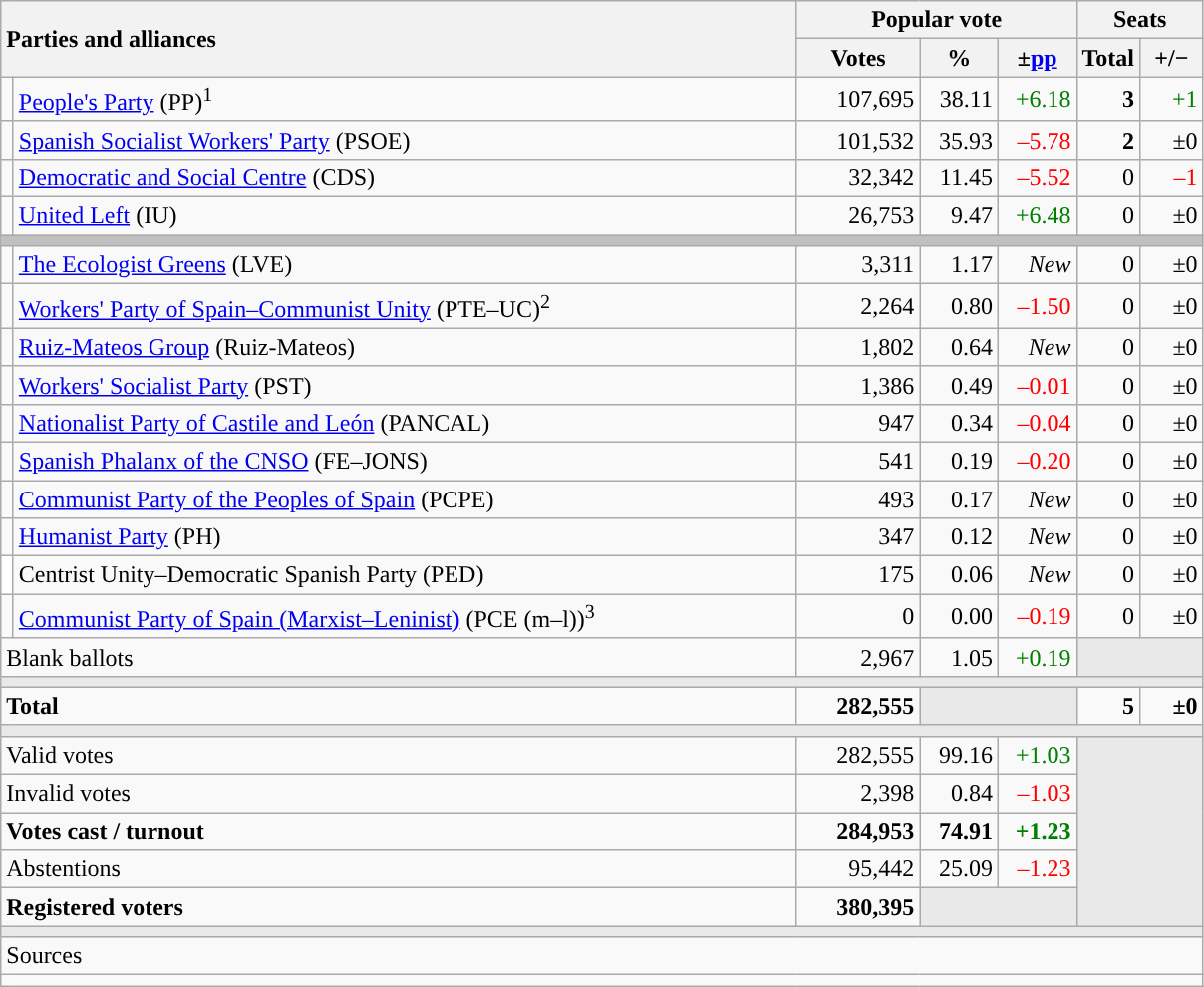<table class="wikitable" style="text-align:right;">
<tr>
<th style="text-align:left;" rowspan="2" colspan="2" width="525">Parties and alliances</th>
<th colspan="3">Popular vote</th>
<th colspan="2">Seats</th>
</tr>
<tr>
<th width="75">Votes</th>
<th width="45">%</th>
<th width="45">±<a href='#'>pp</a></th>
<th width="35">Total</th>
<th width="35">+/−</th>
</tr>
<tr>
<td width="1" style="color:inherit;background:"></td>
<td align="left"><a href='#'>People's Party</a> (PP)<sup>1</sup></td>
<td>107,695</td>
<td>38.11</td>
<td style="color:green;">+6.18</td>
<td><strong>3</strong></td>
<td style="color:green;">+1</td>
</tr>
<tr>
<td style="color:inherit;background:"></td>
<td align="left"><a href='#'>Spanish Socialist Workers' Party</a> (PSOE)</td>
<td>101,532</td>
<td>35.93</td>
<td style="color:red;">–5.78</td>
<td><strong>2</strong></td>
<td>±0</td>
</tr>
<tr>
<td style="color:inherit;background:"></td>
<td align="left"><a href='#'>Democratic and Social Centre</a> (CDS)</td>
<td>32,342</td>
<td>11.45</td>
<td style="color:red;">–5.52</td>
<td>0</td>
<td style="color:red;">–1</td>
</tr>
<tr>
<td style="color:inherit;background:"></td>
<td align="left"><a href='#'>United Left</a> (IU)</td>
<td>26,753</td>
<td>9.47</td>
<td style="color:green;">+6.48</td>
<td>0</td>
<td>±0</td>
</tr>
<tr>
<td colspan="7" bgcolor="#C0C0C0"></td>
</tr>
<tr>
<td style="color:inherit;background:"></td>
<td align="left"><a href='#'>The Ecologist Greens</a> (LVE)</td>
<td>3,311</td>
<td>1.17</td>
<td><em>New</em></td>
<td>0</td>
<td>±0</td>
</tr>
<tr>
<td style="color:inherit;background:"></td>
<td align="left"><a href='#'>Workers' Party of Spain–Communist Unity</a> (PTE–UC)<sup>2</sup></td>
<td>2,264</td>
<td>0.80</td>
<td style="color:red;">–1.50</td>
<td>0</td>
<td>±0</td>
</tr>
<tr>
<td style="color:inherit;background:"></td>
<td align="left"><a href='#'>Ruiz-Mateos Group</a> (Ruiz-Mateos)</td>
<td>1,802</td>
<td>0.64</td>
<td><em>New</em></td>
<td>0</td>
<td>±0</td>
</tr>
<tr>
<td style="color:inherit;background:"></td>
<td align="left"><a href='#'>Workers' Socialist Party</a> (PST)</td>
<td>1,386</td>
<td>0.49</td>
<td style="color:red;">–0.01</td>
<td>0</td>
<td>±0</td>
</tr>
<tr>
<td style="color:inherit;background:"></td>
<td align="left"><a href='#'>Nationalist Party of Castile and León</a> (PANCAL)</td>
<td>947</td>
<td>0.34</td>
<td style="color:red;">–0.04</td>
<td>0</td>
<td>±0</td>
</tr>
<tr>
<td style="color:inherit;background:"></td>
<td align="left"><a href='#'>Spanish Phalanx of the CNSO</a> (FE–JONS)</td>
<td>541</td>
<td>0.19</td>
<td style="color:red;">–0.20</td>
<td>0</td>
<td>±0</td>
</tr>
<tr>
<td style="color:inherit;background:"></td>
<td align="left"><a href='#'>Communist Party of the Peoples of Spain</a> (PCPE)</td>
<td>493</td>
<td>0.17</td>
<td><em>New</em></td>
<td>0</td>
<td>±0</td>
</tr>
<tr>
<td style="color:inherit;background:"></td>
<td align="left"><a href='#'>Humanist Party</a> (PH)</td>
<td>347</td>
<td>0.12</td>
<td><em>New</em></td>
<td>0</td>
<td>±0</td>
</tr>
<tr>
<td bgcolor="white"></td>
<td align="left">Centrist Unity–Democratic Spanish Party (PED)</td>
<td>175</td>
<td>0.06</td>
<td><em>New</em></td>
<td>0</td>
<td>±0</td>
</tr>
<tr>
<td style="color:inherit;background:"></td>
<td align="left"><a href='#'>Communist Party of Spain (Marxist–Leninist)</a> (PCE (m–l))<sup>3</sup></td>
<td>0</td>
<td>0.00</td>
<td style="color:red;">–0.19</td>
<td>0</td>
<td>±0</td>
</tr>
<tr>
<td align="left" colspan="2">Blank ballots</td>
<td>2,967</td>
<td>1.05</td>
<td style="color:green;">+0.19</td>
<td bgcolor="#E9E9E9" colspan="2"></td>
</tr>
<tr>
<td colspan="7" bgcolor="#E9E9E9"></td>
</tr>
<tr style="font-weight:bold;">
<td align="left" colspan="2">Total</td>
<td>282,555</td>
<td bgcolor="#E9E9E9" colspan="2"></td>
<td>5</td>
<td>±0</td>
</tr>
<tr>
<td colspan="7" bgcolor="#E9E9E9"></td>
</tr>
<tr>
<td align="left" colspan="2">Valid votes</td>
<td>282,555</td>
<td>99.16</td>
<td style="color:green;">+1.03</td>
<td bgcolor="#E9E9E9" colspan="2" rowspan="5"></td>
</tr>
<tr>
<td align="left" colspan="2">Invalid votes</td>
<td>2,398</td>
<td>0.84</td>
<td style="color:red;">–1.03</td>
</tr>
<tr style="font-weight:bold;">
<td align="left" colspan="2">Votes cast / turnout</td>
<td>284,953</td>
<td>74.91</td>
<td style="color:green;">+1.23</td>
</tr>
<tr>
<td align="left" colspan="2">Abstentions</td>
<td>95,442</td>
<td>25.09</td>
<td style="color:red;">–1.23</td>
</tr>
<tr style="font-weight:bold;">
<td align="left" colspan="2">Registered voters</td>
<td>380,395</td>
<td bgcolor="#E9E9E9" colspan="2"></td>
</tr>
<tr>
<td colspan="7" bgcolor="#E9E9E9"></td>
</tr>
<tr>
<td align="left" colspan="7">Sources</td>
</tr>
<tr>
<td colspan="7" style="text-align:left; max-width:790px;"></td>
</tr>
</table>
